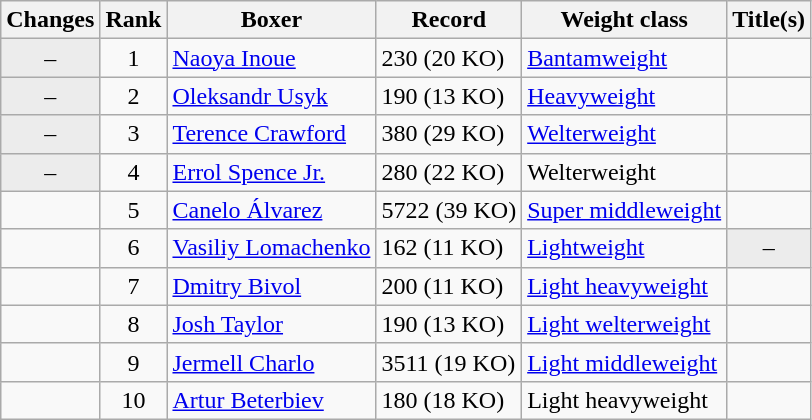<table class="wikitable ">
<tr>
<th>Changes</th>
<th>Rank</th>
<th>Boxer</th>
<th>Record</th>
<th>Weight class</th>
<th>Title(s)</th>
</tr>
<tr>
<td align=center bgcolor=#ECECEC>–</td>
<td align=center>1</td>
<td><a href='#'>Naoya Inoue</a></td>
<td>230 (20 KO)</td>
<td><a href='#'>Bantamweight</a></td>
<td></td>
</tr>
<tr>
<td align=center bgcolor=#ECECEC>–</td>
<td align=center>2</td>
<td><a href='#'>Oleksandr Usyk</a></td>
<td>190 (13 KO)</td>
<td><a href='#'>Heavyweight</a></td>
<td></td>
</tr>
<tr>
<td align=center bgcolor=#ECECEC>–</td>
<td align=center>3</td>
<td><a href='#'>Terence Crawford</a></td>
<td>380 (29 KO)</td>
<td><a href='#'>Welterweight</a></td>
<td></td>
</tr>
<tr>
<td align=center bgcolor=#ECECEC>–</td>
<td align=center>4</td>
<td><a href='#'>Errol Spence Jr.</a></td>
<td>280 (22 KO)</td>
<td>Welterweight</td>
<td></td>
</tr>
<tr>
<td align=center></td>
<td align=center>5</td>
<td><a href='#'>Canelo Álvarez</a></td>
<td>5722 (39 KO)</td>
<td><a href='#'>Super middleweight</a></td>
<td></td>
</tr>
<tr>
<td align=center></td>
<td align=center>6</td>
<td><a href='#'>Vasiliy Lomachenko</a></td>
<td>162 (11 KO)</td>
<td><a href='#'>Lightweight</a></td>
<td align=center bgcolor=#ECECEC data-sort-value="Z">–</td>
</tr>
<tr>
<td align=center></td>
<td align=center>7</td>
<td><a href='#'>Dmitry Bivol</a></td>
<td>200 (11 KO)</td>
<td><a href='#'>Light heavyweight</a></td>
<td></td>
</tr>
<tr>
<td align=center></td>
<td align=center>8</td>
<td><a href='#'>Josh Taylor</a></td>
<td>190 (13 KO)</td>
<td><a href='#'>Light welterweight</a></td>
<td></td>
</tr>
<tr>
<td align=center></td>
<td align=center>9</td>
<td><a href='#'>Jermell Charlo</a></td>
<td>3511 (19 KO)</td>
<td><a href='#'>Light middleweight</a></td>
<td></td>
</tr>
<tr>
<td align=center></td>
<td align=center>10</td>
<td><a href='#'>Artur Beterbiev</a></td>
<td>180 (18 KO)</td>
<td>Light heavyweight</td>
<td></td>
</tr>
</table>
